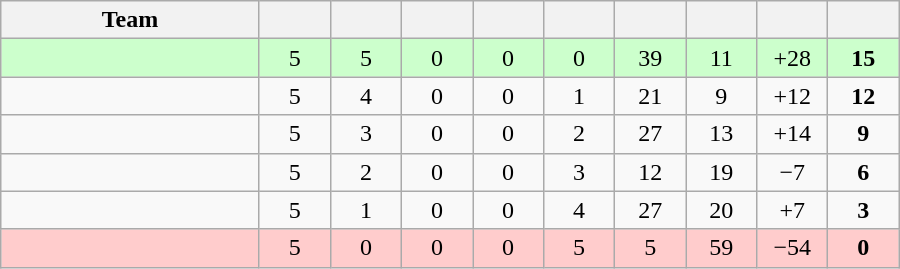<table class="wikitable" style="text-align:center;">
<tr>
<th width=165>Team</th>
<th width=40></th>
<th width=40></th>
<th width=40></th>
<th width=40></th>
<th width=40></th>
<th width=40></th>
<th width=40></th>
<th width=40></th>
<th width=40></th>
</tr>
<tr style="background:#ccffcc;">
<td align=left></td>
<td>5</td>
<td>5</td>
<td>0</td>
<td>0</td>
<td>0</td>
<td>39</td>
<td>11</td>
<td>+28</td>
<td><strong>15</strong></td>
</tr>
<tr>
<td align=left></td>
<td>5</td>
<td>4</td>
<td>0</td>
<td>0</td>
<td>1</td>
<td>21</td>
<td>9</td>
<td>+12</td>
<td><strong>12</strong></td>
</tr>
<tr>
<td align=left></td>
<td>5</td>
<td>3</td>
<td>0</td>
<td>0</td>
<td>2</td>
<td>27</td>
<td>13</td>
<td>+14</td>
<td><strong>9</strong></td>
</tr>
<tr>
<td align=left></td>
<td>5</td>
<td>2</td>
<td>0</td>
<td>0</td>
<td>3</td>
<td>12</td>
<td>19</td>
<td>−7</td>
<td><strong>6</strong></td>
</tr>
<tr>
<td align=left></td>
<td>5</td>
<td>1</td>
<td>0</td>
<td>0</td>
<td>4</td>
<td>27</td>
<td>20</td>
<td>+7</td>
<td><strong>3</strong></td>
</tr>
<tr style="background:#ffcccc;">
<td align=left></td>
<td>5</td>
<td>0</td>
<td>0</td>
<td>0</td>
<td>5</td>
<td>5</td>
<td>59</td>
<td>−54</td>
<td><strong>0</strong></td>
</tr>
</table>
